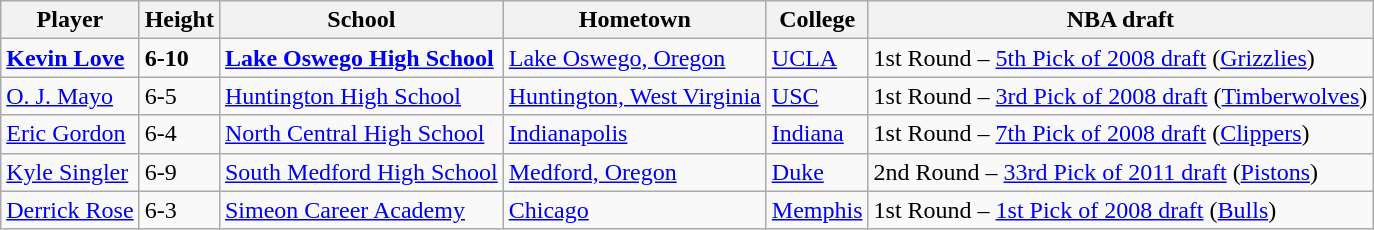<table class="wikitable">
<tr>
<th>Player</th>
<th>Height</th>
<th>School</th>
<th>Hometown</th>
<th>College</th>
<th>NBA draft</th>
</tr>
<tr>
<td><strong><a href='#'>Kevin Love</a></strong></td>
<td><strong>6-10</strong></td>
<td><strong><a href='#'>Lake Oswego High School</a></strong></td>
<td><a href='#'>Lake Oswego, Oregon</a></td>
<td><a href='#'>UCLA</a></td>
<td>1st Round – <a href='#'>5th Pick of 2008 draft</a> (<a href='#'>Grizzlies</a>)</td>
</tr>
<tr>
<td><a href='#'>O. J. Mayo</a></td>
<td>6-5</td>
<td><a href='#'>Huntington High School</a></td>
<td><a href='#'>Huntington, West Virginia</a></td>
<td><a href='#'>USC</a></td>
<td>1st Round – <a href='#'>3rd Pick of 2008 draft</a> (<a href='#'>Timberwolves</a>)</td>
</tr>
<tr>
<td><a href='#'>Eric Gordon</a></td>
<td>6-4</td>
<td><a href='#'>North Central High School</a></td>
<td><a href='#'>Indianapolis</a></td>
<td><a href='#'>Indiana</a></td>
<td>1st Round – <a href='#'>7th Pick of 2008 draft</a> (<a href='#'>Clippers</a>)</td>
</tr>
<tr>
<td><a href='#'>Kyle Singler</a></td>
<td>6-9</td>
<td><a href='#'>South Medford High School</a></td>
<td><a href='#'>Medford, Oregon</a></td>
<td><a href='#'>Duke</a></td>
<td>2nd Round – <a href='#'>33rd Pick of 2011 draft</a> (<a href='#'>Pistons</a>)</td>
</tr>
<tr>
<td><a href='#'>Derrick Rose</a></td>
<td>6-3</td>
<td><a href='#'>Simeon Career Academy</a></td>
<td><a href='#'>Chicago</a></td>
<td><a href='#'>Memphis</a></td>
<td>1st Round – <a href='#'>1st Pick of 2008 draft</a> (<a href='#'>Bulls</a>)</td>
</tr>
</table>
